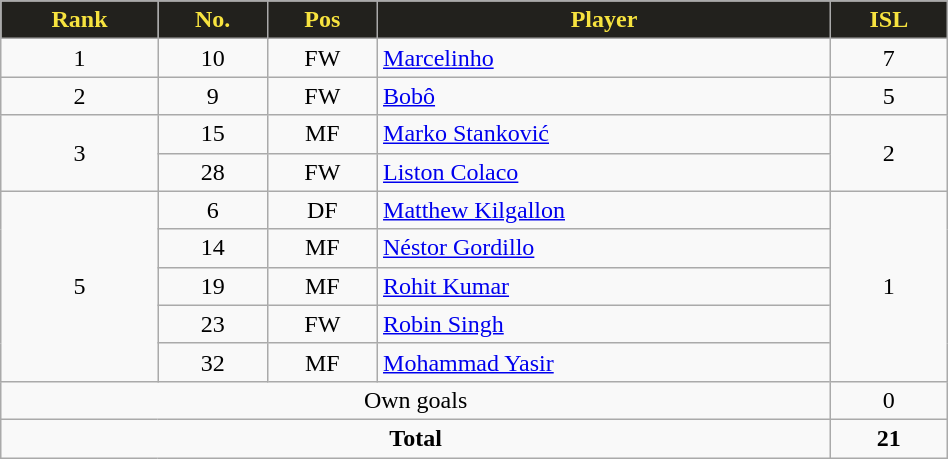<table class="wikitable" style="text-align: center;width:50%;">
<tr>
<th style="background:#22211D; color:#F7E33F">Rank</th>
<th style="background:#22211D; color:#F7E33F">No.</th>
<th style="background:#22211D; color:#F7E33F">Pos</th>
<th style="background:#22211D; color:#F7E33F">Player</th>
<th style="background:#22211D; color:#F7E33F">ISL</th>
</tr>
<tr>
<td>1</td>
<td>10</td>
<td>FW</td>
<td align=left> <a href='#'>Marcelinho</a></td>
<td>7</td>
</tr>
<tr>
<td>2</td>
<td>9</td>
<td>FW</td>
<td align=left> <a href='#'>Bobô</a></td>
<td>5</td>
</tr>
<tr>
<td rowspan=2>3</td>
<td>15</td>
<td>MF</td>
<td align=left> <a href='#'>Marko Stanković</a></td>
<td rowspan=2>2</td>
</tr>
<tr>
<td>28</td>
<td>FW</td>
<td align=left> <a href='#'>Liston Colaco</a></td>
</tr>
<tr>
<td rowspan=5>5</td>
<td>6</td>
<td>DF</td>
<td align=left> <a href='#'>Matthew Kilgallon</a></td>
<td rowspan=5>1</td>
</tr>
<tr>
<td>14</td>
<td>MF</td>
<td align=left> <a href='#'>Néstor Gordillo</a></td>
</tr>
<tr>
<td>19</td>
<td>MF</td>
<td align=left> <a href='#'>Rohit Kumar</a></td>
</tr>
<tr>
<td>23</td>
<td>FW</td>
<td align=left> <a href='#'>Robin Singh</a></td>
</tr>
<tr>
<td>32</td>
<td>MF</td>
<td align=left> <a href='#'>Mohammad Yasir</a></td>
</tr>
<tr>
<td colspan="4">Own goals</td>
<td>0</td>
</tr>
<tr>
<td colspan="4"><strong>Total</strong></td>
<td><strong>21</strong></td>
</tr>
</table>
